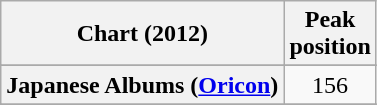<table class="wikitable sortable plainrowheaders" style="text-align:center">
<tr>
<th scope="col">Chart (2012)</th>
<th scope="col">Peak<br> position</th>
</tr>
<tr>
</tr>
<tr>
</tr>
<tr>
</tr>
<tr>
</tr>
<tr>
</tr>
<tr>
</tr>
<tr>
</tr>
<tr>
<th scope="row">Japanese Albums (<a href='#'>Oricon</a>)</th>
<td>156</td>
</tr>
<tr>
</tr>
<tr>
</tr>
<tr>
</tr>
<tr>
</tr>
<tr>
</tr>
<tr>
</tr>
<tr>
</tr>
</table>
